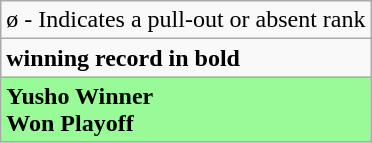<table class="wikitable">
<tr>
<td>ø - Indicates a pull-out or absent rank</td>
</tr>
<tr>
<td><strong>winning record in bold</strong></td>
</tr>
<tr>
<td style="background: PaleGreen;"><strong>Yusho Winner</strong><br><strong>Won  Playoff</strong></td>
</tr>
</table>
